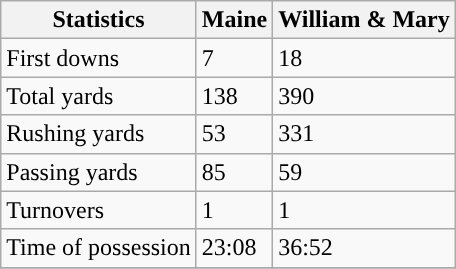<table class="wikitable">
<tr>
<th>Statistics</th>
<th>Maine</th>
<th>William & Mary</th>
</tr>
<tr>
<td>First downs</td>
<td>7</td>
<td>18</td>
</tr>
<tr>
<td>Total yards</td>
<td>138</td>
<td>390</td>
</tr>
<tr>
<td>Rushing yards</td>
<td>53</td>
<td>331</td>
</tr>
<tr>
<td>Passing yards</td>
<td>85</td>
<td>59</td>
</tr>
<tr>
<td>Turnovers</td>
<td>1</td>
<td>1</td>
</tr>
<tr>
<td>Time of possession</td>
<td>23:08</td>
<td>36:52</td>
</tr>
<tr>
</tr>
</table>
